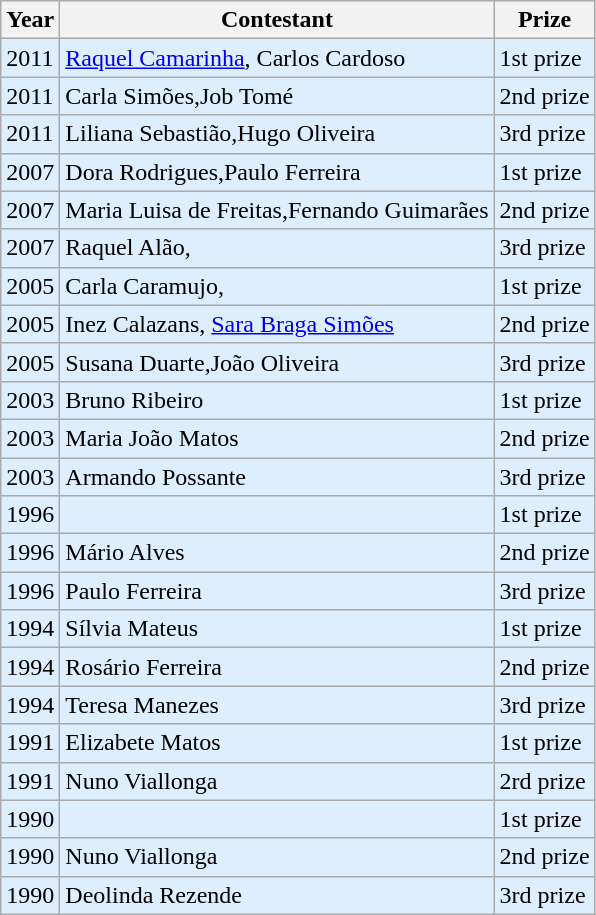<table class="wikitable">
<tr>
<th>Year</th>
<th>Contestant</th>
<th>Prize</th>
</tr>
<tr bgcolor=#DDEEFF>
<td>2011</td>
<td><a href='#'>Raquel Camarinha</a>, Carlos Cardoso</td>
<td>1st prize</td>
</tr>
<tr bgcolor=#DDEEFF>
<td>2011</td>
<td>Carla Simões,Job Tomé</td>
<td>2nd prize</td>
</tr>
<tr bgcolor=#DDEEFF>
<td>2011</td>
<td>Liliana Sebastião,Hugo Oliveira</td>
<td>3rd prize</td>
</tr>
<tr bgcolor=#DDEEFF>
<td>2007</td>
<td>Dora Rodrigues,Paulo Ferreira</td>
<td>1st prize</td>
</tr>
<tr bgcolor=#DDEEFF>
<td>2007</td>
<td>Maria Luisa de Freitas,Fernando Guimarães</td>
<td>2nd prize</td>
</tr>
<tr bgcolor=#DDEEFF>
<td>2007</td>
<td>Raquel Alão,</td>
<td>3rd prize</td>
</tr>
<tr bgcolor=#DDEEFF>
<td>2005</td>
<td>Carla Caramujo,</td>
<td>1st prize</td>
</tr>
<tr bgcolor=#DDEEFF>
<td>2005</td>
<td>Inez Calazans, <a href='#'>Sara Braga Simões</a></td>
<td>2nd prize</td>
</tr>
<tr bgcolor=#DDEEFF>
<td>2005</td>
<td>Susana Duarte,João Oliveira</td>
<td>3rd prize</td>
</tr>
<tr bgcolor=#DDEEFF>
<td>2003</td>
<td>Bruno Ribeiro</td>
<td>1st prize</td>
</tr>
<tr bgcolor=#DDEEFF>
<td>2003</td>
<td>Maria João Matos</td>
<td>2nd prize</td>
</tr>
<tr bgcolor=#DDEEFF>
<td>2003</td>
<td>Armando Possante</td>
<td>3rd prize</td>
</tr>
<tr bgcolor=#DDEEFF>
<td>1996</td>
<td></td>
<td>1st prize</td>
</tr>
<tr bgcolor=#DDEEFF>
<td>1996</td>
<td>Mário Alves</td>
<td>2nd prize</td>
</tr>
<tr bgcolor=#DDEEFF>
<td>1996</td>
<td>Paulo Ferreira</td>
<td>3rd prize</td>
</tr>
<tr bgcolor=#DDEEFF>
<td>1994</td>
<td>Sílvia Mateus</td>
<td>1st prize</td>
</tr>
<tr bgcolor=#DDEEFF>
<td>1994</td>
<td>Rosário Ferreira</td>
<td>2nd prize</td>
</tr>
<tr bgcolor=#DDEEFF>
<td>1994</td>
<td>Teresa Manezes</td>
<td>3rd prize</td>
</tr>
<tr bgcolor=#DDEEFF>
<td>1991</td>
<td>Elizabete Matos</td>
<td>1st prize</td>
</tr>
<tr bgcolor=#DDEEFF>
<td>1991</td>
<td>Nuno Viallonga</td>
<td>2rd prize</td>
</tr>
<tr bgcolor=#DDEEFF>
<td>1990</td>
<td></td>
<td>1st prize</td>
</tr>
<tr bgcolor=#DDEEFF>
<td>1990</td>
<td>Nuno Viallonga</td>
<td>2nd prize</td>
</tr>
<tr bgcolor=#DDEEFF>
<td>1990</td>
<td>Deolinda Rezende</td>
<td>3rd prize</td>
</tr>
</table>
